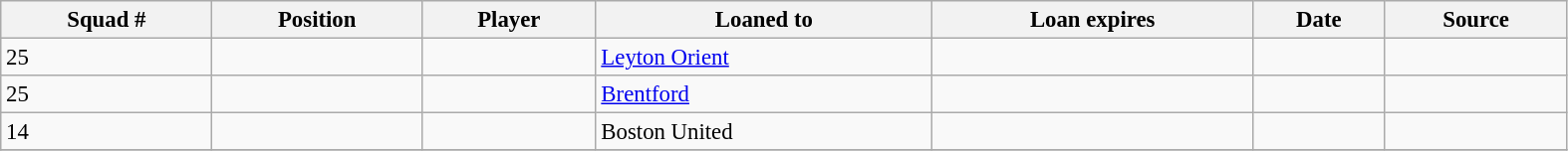<table width=83% class="wikitable sortable" style="text-align:center; font-size:95%; text-align:left">
<tr>
<th>Squad #</th>
<th>Position</th>
<th>Player</th>
<th>Loaned to</th>
<th>Loan expires</th>
<th>Date</th>
<th>Source</th>
</tr>
<tr>
<td>25</td>
<td></td>
<td></td>
<td> <a href='#'>Leyton Orient</a></td>
<td></td>
<td></td>
<td></td>
</tr>
<tr>
<td>25</td>
<td></td>
<td></td>
<td> <a href='#'>Brentford</a></td>
<td></td>
<td></td>
<td></td>
</tr>
<tr>
<td>14</td>
<td></td>
<td></td>
<td> Boston United</td>
<td></td>
<td></td>
<td></td>
</tr>
<tr>
</tr>
</table>
